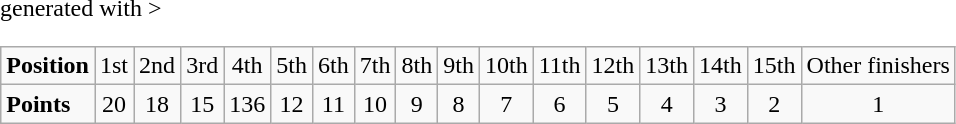<table class="wikitable" <hiddentext>generated with >
<tr>
<td style="font-weight:bold" height="14">Position</td>
<td align="center">1st</td>
<td align="center">2nd</td>
<td align="center">3rd</td>
<td align="center">4th</td>
<td align="center">5th</td>
<td align="center">6th</td>
<td align="center">7th</td>
<td align="center">8th</td>
<td align="center">9th</td>
<td align="center">10th</td>
<td align="center">11th</td>
<td align="center">12th</td>
<td align="center">13th</td>
<td align="center">14th</td>
<td align="center">15th</td>
<td align="center">Other finishers</td>
</tr>
<tr>
<td style="font-weight:bold" height="14">Points</td>
<td align="center">20</td>
<td align="center">18</td>
<td align="center">15</td>
<td align="center">136</td>
<td align="center">12</td>
<td align="center">11</td>
<td align="center">10</td>
<td align="center">9</td>
<td align="center">8</td>
<td align="center">7</td>
<td align="center">6</td>
<td align="center">5</td>
<td align="center">4</td>
<td align="center">3</td>
<td align="center">2</td>
<td align="center">1</td>
</tr>
</table>
